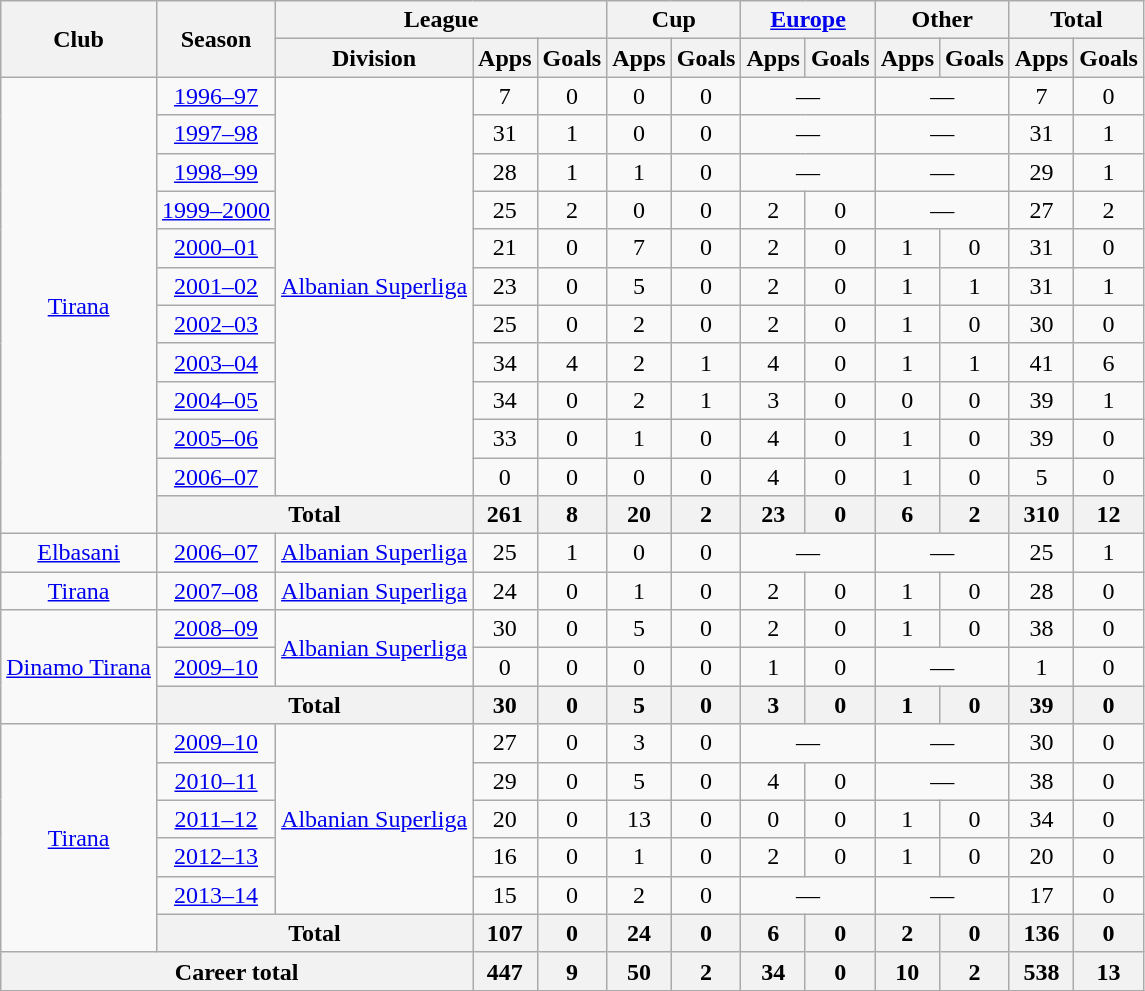<table class="wikitable" style="text-align:center">
<tr>
<th rowspan="2">Club</th>
<th rowspan="2">Season</th>
<th colspan="3">League</th>
<th colspan="2">Cup</th>
<th colspan="2"><a href='#'>Europe</a></th>
<th colspan="2">Other</th>
<th colspan="2">Total</th>
</tr>
<tr>
<th>Division</th>
<th>Apps</th>
<th>Goals</th>
<th>Apps</th>
<th>Goals</th>
<th>Apps</th>
<th>Goals</th>
<th>Apps</th>
<th>Goals</th>
<th>Apps</th>
<th>Goals</th>
</tr>
<tr>
<td rowspan="12"><a href='#'>Tirana</a></td>
<td><a href='#'>1996–97</a></td>
<td rowspan="11"><a href='#'>Albanian Superliga</a></td>
<td>7</td>
<td>0</td>
<td>0</td>
<td>0</td>
<td colspan="2">—</td>
<td colspan="2">—</td>
<td>7</td>
<td>0</td>
</tr>
<tr>
<td><a href='#'>1997–98</a></td>
<td>31</td>
<td>1</td>
<td>0</td>
<td>0</td>
<td colspan="2">—</td>
<td colspan="2">—</td>
<td>31</td>
<td>1</td>
</tr>
<tr>
<td><a href='#'>1998–99</a></td>
<td>28</td>
<td>1</td>
<td>1</td>
<td>0</td>
<td colspan="2">—</td>
<td colspan="2">—</td>
<td>29</td>
<td>1</td>
</tr>
<tr>
<td><a href='#'>1999–2000</a></td>
<td>25</td>
<td>2</td>
<td>0</td>
<td>0</td>
<td>2</td>
<td>0</td>
<td colspan="2">—</td>
<td>27</td>
<td>2</td>
</tr>
<tr>
<td><a href='#'>2000–01</a></td>
<td>21</td>
<td>0</td>
<td>7</td>
<td>0</td>
<td>2</td>
<td>0</td>
<td>1</td>
<td>0</td>
<td>31</td>
<td>0</td>
</tr>
<tr>
<td><a href='#'>2001–02</a></td>
<td>23</td>
<td>0</td>
<td>5</td>
<td>0</td>
<td>2</td>
<td>0</td>
<td>1</td>
<td>1</td>
<td>31</td>
<td>1</td>
</tr>
<tr>
<td><a href='#'>2002–03</a></td>
<td>25</td>
<td>0</td>
<td>2</td>
<td>0</td>
<td>2</td>
<td>0</td>
<td>1</td>
<td>0</td>
<td>30</td>
<td>0</td>
</tr>
<tr>
<td><a href='#'>2003–04</a></td>
<td>34</td>
<td>4</td>
<td>2</td>
<td>1</td>
<td>4</td>
<td>0</td>
<td>1</td>
<td>1</td>
<td>41</td>
<td>6</td>
</tr>
<tr>
<td><a href='#'>2004–05</a></td>
<td>34</td>
<td>0</td>
<td>2</td>
<td>1</td>
<td>3</td>
<td>0</td>
<td>0</td>
<td>0</td>
<td>39</td>
<td>1</td>
</tr>
<tr>
<td><a href='#'>2005–06</a></td>
<td>33</td>
<td>0</td>
<td>1</td>
<td>0</td>
<td>4</td>
<td>0</td>
<td>1</td>
<td>0</td>
<td>39</td>
<td>0</td>
</tr>
<tr>
<td><a href='#'>2006–07</a></td>
<td>0</td>
<td>0</td>
<td>0</td>
<td>0</td>
<td>4</td>
<td>0</td>
<td>1</td>
<td>0</td>
<td>5</td>
<td>0</td>
</tr>
<tr>
<th colspan="2">Total</th>
<th>261</th>
<th>8</th>
<th>20</th>
<th>2</th>
<th>23</th>
<th>0</th>
<th>6</th>
<th>2</th>
<th>310</th>
<th>12</th>
</tr>
<tr>
<td rowspan="1"><a href='#'>Elbasani</a></td>
<td><a href='#'>2006–07</a></td>
<td rowspan="1"><a href='#'>Albanian Superliga</a></td>
<td>25</td>
<td>1</td>
<td>0</td>
<td>0</td>
<td colspan="2">—</td>
<td colspan="2">—</td>
<td>25</td>
<td>1</td>
</tr>
<tr>
<td rowspan="1"><a href='#'>Tirana</a></td>
<td><a href='#'>2007–08</a></td>
<td rowspan="1"><a href='#'>Albanian Superliga</a></td>
<td>24</td>
<td>0</td>
<td>1</td>
<td>0</td>
<td>2</td>
<td>0</td>
<td>1</td>
<td>0</td>
<td>28</td>
<td>0</td>
</tr>
<tr>
<td rowspan="3"><a href='#'>Dinamo Tirana</a></td>
<td><a href='#'>2008–09</a></td>
<td rowspan="2"><a href='#'>Albanian Superliga</a></td>
<td>30</td>
<td>0</td>
<td>5</td>
<td>0</td>
<td>2</td>
<td>0</td>
<td>1</td>
<td>0</td>
<td>38</td>
<td>0</td>
</tr>
<tr>
<td><a href='#'>2009–10</a></td>
<td>0</td>
<td>0</td>
<td>0</td>
<td>0</td>
<td>1</td>
<td>0</td>
<td colspan="2">—</td>
<td>1</td>
<td>0</td>
</tr>
<tr>
<th colspan="2">Total</th>
<th>30</th>
<th>0</th>
<th>5</th>
<th>0</th>
<th>3</th>
<th>0</th>
<th>1</th>
<th>0</th>
<th>39</th>
<th>0</th>
</tr>
<tr>
<td rowspan="6"><a href='#'>Tirana</a></td>
<td><a href='#'>2009–10</a></td>
<td rowspan="5"><a href='#'>Albanian Superliga</a></td>
<td>27</td>
<td>0</td>
<td>3</td>
<td>0</td>
<td colspan="2">—</td>
<td colspan="2">—</td>
<td>30</td>
<td>0</td>
</tr>
<tr>
<td><a href='#'>2010–11</a></td>
<td>29</td>
<td>0</td>
<td>5</td>
<td>0</td>
<td>4</td>
<td>0</td>
<td colspan="2">—</td>
<td>38</td>
<td>0</td>
</tr>
<tr>
<td><a href='#'>2011–12</a></td>
<td>20</td>
<td>0</td>
<td>13</td>
<td>0</td>
<td>0</td>
<td>0</td>
<td>1</td>
<td>0</td>
<td>34</td>
<td>0</td>
</tr>
<tr>
<td><a href='#'>2012–13</a></td>
<td>16</td>
<td>0</td>
<td>1</td>
<td>0</td>
<td>2</td>
<td>0</td>
<td>1</td>
<td>0</td>
<td>20</td>
<td>0</td>
</tr>
<tr>
<td><a href='#'>2013–14</a></td>
<td>15</td>
<td>0</td>
<td>2</td>
<td>0</td>
<td colspan="2">—</td>
<td colspan="2">—</td>
<td>17</td>
<td>0</td>
</tr>
<tr>
<th colspan="2">Total</th>
<th>107</th>
<th>0</th>
<th>24</th>
<th>0</th>
<th>6</th>
<th>0</th>
<th>2</th>
<th>0</th>
<th>136</th>
<th>0</th>
</tr>
<tr>
<th colspan="3">Career total</th>
<th>447</th>
<th>9</th>
<th>50</th>
<th>2</th>
<th>34</th>
<th>0</th>
<th>10</th>
<th>2</th>
<th>538</th>
<th>13</th>
</tr>
</table>
